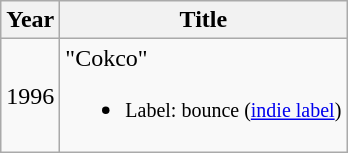<table class="wikitable">
<tr>
<th>Year</th>
<th>Title</th>
</tr>
<tr>
<td>1996</td>
<td>"Cokco"<br><ul><li><small>Label: bounce (<a href='#'>indie label</a>)</small></li></ul></td>
</tr>
</table>
